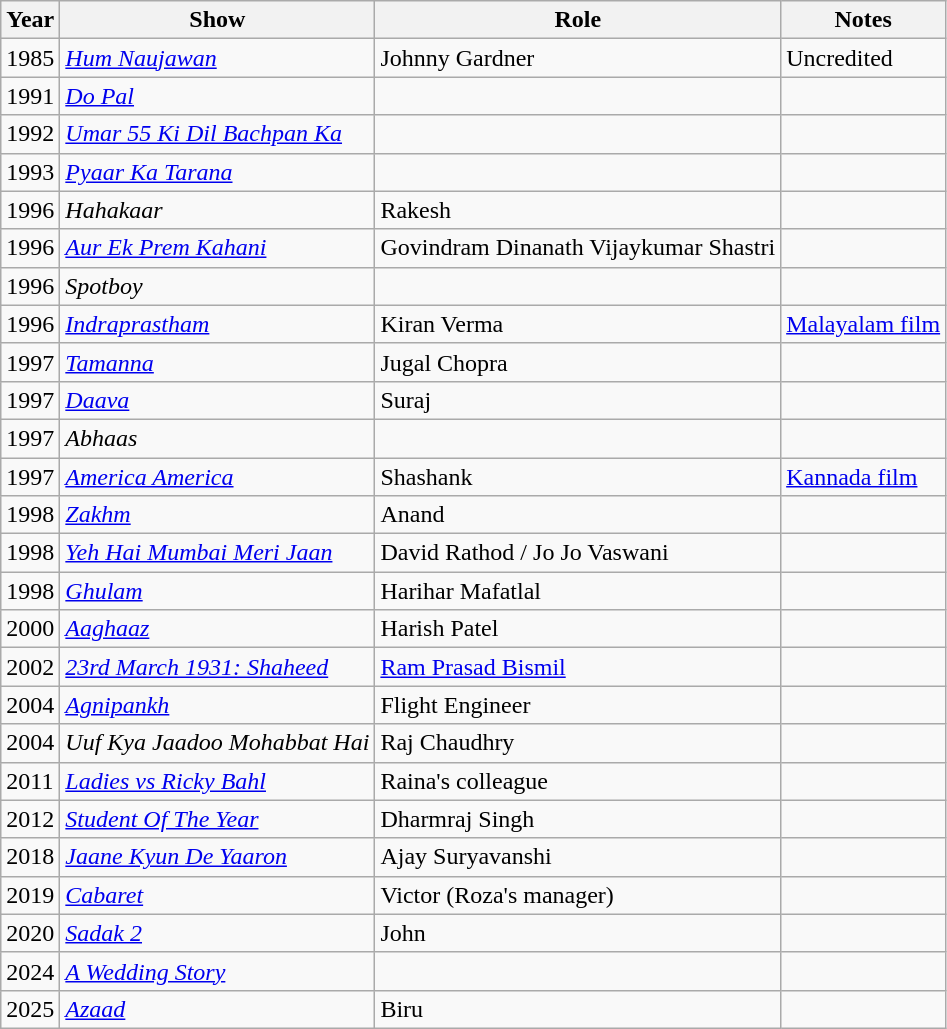<table class="wikitable sortable plainrowheaders">
<tr style="text-align:center;">
<th scope="col">Year</th>
<th scope="col">Show</th>
<th scope="col">Role</th>
<th notes="col">Notes</th>
</tr>
<tr>
<td>1985</td>
<td><em><a href='#'>Hum Naujawan</a></em></td>
<td>Johnny Gardner</td>
<td>Uncredited</td>
</tr>
<tr>
<td>1991</td>
<td><em><a href='#'>Do Pal</a></em></td>
<td></td>
<td></td>
</tr>
<tr>
<td>1992</td>
<td><em><a href='#'>Umar 55 Ki Dil Bachpan Ka</a></em></td>
<td></td>
<td></td>
</tr>
<tr>
<td>1993</td>
<td><em><a href='#'>Pyaar Ka Tarana</a></em></td>
<td></td>
<td></td>
</tr>
<tr>
<td>1996</td>
<td><em>Hahakaar</em></td>
<td>Rakesh</td>
<td></td>
</tr>
<tr>
<td>1996</td>
<td><em><a href='#'>Aur Ek Prem Kahani</a></em></td>
<td>Govindram Dinanath Vijaykumar Shastri</td>
<td></td>
</tr>
<tr>
<td>1996</td>
<td><em>Spotboy</em></td>
<td></td>
<td></td>
</tr>
<tr>
<td>1996</td>
<td><em><a href='#'>Indraprastham</a></em></td>
<td>Kiran Verma</td>
<td><a href='#'>Malayalam film</a></td>
</tr>
<tr>
<td>1997</td>
<td><em><a href='#'>Tamanna</a></em></td>
<td>Jugal Chopra</td>
<td></td>
</tr>
<tr>
<td>1997</td>
<td><em><a href='#'>Daava</a></em></td>
<td>Suraj</td>
<td></td>
</tr>
<tr>
<td>1997</td>
<td><em>Abhaas</em></td>
<td></td>
<td></td>
</tr>
<tr>
<td>1997</td>
<td><em><a href='#'>America America</a></em></td>
<td>Shashank</td>
<td><a href='#'>Kannada film</a></td>
</tr>
<tr>
<td>1998</td>
<td><em><a href='#'>Zakhm</a></em></td>
<td>Anand</td>
<td></td>
</tr>
<tr>
<td>1998</td>
<td><em><a href='#'>Yeh Hai Mumbai Meri Jaan</a></em></td>
<td>David Rathod / Jo Jo Vaswani</td>
<td></td>
</tr>
<tr>
<td>1998</td>
<td><em><a href='#'>Ghulam</a></em></td>
<td>Harihar Mafatlal</td>
<td></td>
</tr>
<tr>
<td>2000</td>
<td><em><a href='#'>Aaghaaz</a></em></td>
<td>Harish Patel</td>
<td></td>
</tr>
<tr>
<td>2002</td>
<td><em><a href='#'>23rd March 1931: Shaheed</a></em></td>
<td><a href='#'>Ram Prasad Bismil</a></td>
<td></td>
</tr>
<tr>
<td>2004</td>
<td><em><a href='#'>Agnipankh</a></em></td>
<td>Flight Engineer</td>
<td></td>
</tr>
<tr>
<td>2004</td>
<td><em>Uuf Kya Jaadoo Mohabbat Hai</em></td>
<td>Raj Chaudhry</td>
<td></td>
</tr>
<tr>
<td>2011</td>
<td><em><a href='#'>Ladies vs Ricky Bahl</a></em></td>
<td>Raina's colleague</td>
<td></td>
</tr>
<tr>
<td>2012</td>
<td><em><a href='#'>Student Of The Year</a></em></td>
<td>Dharmraj Singh</td>
<td></td>
</tr>
<tr>
<td>2018</td>
<td><em><a href='#'>Jaane Kyun De Yaaron</a></em></td>
<td>Ajay Suryavanshi</td>
<td></td>
</tr>
<tr>
<td>2019</td>
<td><a href='#'><em>Cabaret</em></a></td>
<td>Victor (Roza's manager)</td>
<td></td>
</tr>
<tr>
<td>2020</td>
<td><em><a href='#'>Sadak 2</a></em></td>
<td>John</td>
<td></td>
</tr>
<tr>
<td>2024</td>
<td><em><a href='#'>A Wedding Story</a></em></td>
<td></td>
<td></td>
</tr>
<tr>
<td>2025</td>
<td><em><a href='#'>Azaad</a></em></td>
<td>Biru</td>
<td></td>
</tr>
</table>
